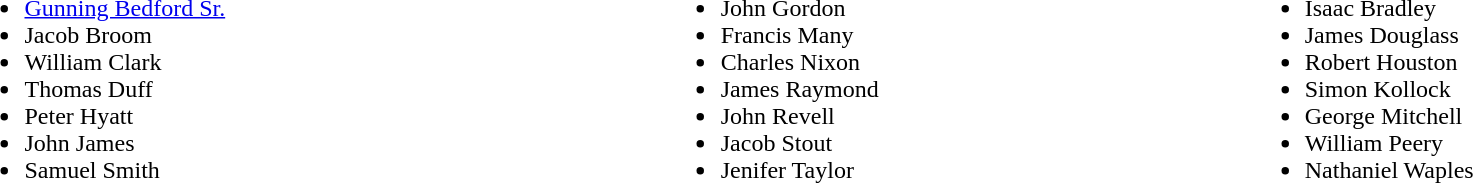<table width=100%>
<tr valign=top>
<td><br><ul><li><a href='#'>Gunning Bedford Sr.</a></li><li>Jacob Broom</li><li>William Clark</li><li>Thomas Duff</li><li>Peter Hyatt</li><li>John James</li><li>Samuel Smith</li></ul></td>
<td><br><ul><li>John Gordon</li><li>Francis Many</li><li>Charles Nixon</li><li>James Raymond</li><li>John Revell</li><li>Jacob Stout</li><li>Jenifer Taylor</li></ul></td>
<td><br><ul><li>Isaac Bradley</li><li>James Douglass</li><li>Robert Houston</li><li>Simon Kollock</li><li>George Mitchell</li><li>William Peery</li><li>Nathaniel Waples</li></ul></td>
</tr>
</table>
